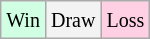<table class="wikitable">
<tr>
<td style="background-color: #d0ffe3;"><small>Win</small></td>
<td style="background-color: #f3f3f3;"><small>Draw</small></td>
<td style="background-color: #ffd0e3;"><small>Loss</small></td>
</tr>
</table>
